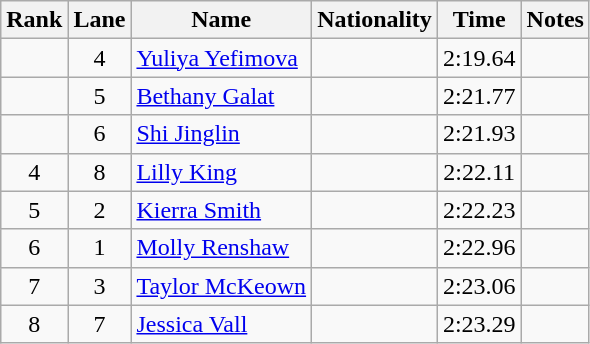<table class="wikitable sortable" style="text-align:center">
<tr>
<th>Rank</th>
<th>Lane</th>
<th>Name</th>
<th>Nationality</th>
<th>Time</th>
<th>Notes</th>
</tr>
<tr>
<td></td>
<td>4</td>
<td align=left><a href='#'>Yuliya Yefimova</a></td>
<td align=left></td>
<td>2:19.64</td>
<td></td>
</tr>
<tr>
<td></td>
<td>5</td>
<td align=left><a href='#'>Bethany Galat</a></td>
<td align=left></td>
<td>2:21.77</td>
<td></td>
</tr>
<tr>
<td></td>
<td>6</td>
<td align=left><a href='#'>Shi Jinglin</a></td>
<td align=left></td>
<td>2:21.93</td>
<td></td>
</tr>
<tr>
<td>4</td>
<td>8</td>
<td align=left><a href='#'>Lilly King</a></td>
<td align=left></td>
<td>2:22.11</td>
<td></td>
</tr>
<tr>
<td>5</td>
<td>2</td>
<td align=left><a href='#'>Kierra Smith</a></td>
<td align=left></td>
<td>2:22.23</td>
<td></td>
</tr>
<tr>
<td>6</td>
<td>1</td>
<td align=left><a href='#'>Molly Renshaw</a></td>
<td align=left></td>
<td>2:22.96</td>
<td></td>
</tr>
<tr>
<td>7</td>
<td>3</td>
<td align=left><a href='#'>Taylor McKeown</a></td>
<td align=left></td>
<td>2:23.06</td>
<td></td>
</tr>
<tr>
<td>8</td>
<td>7</td>
<td align=left><a href='#'>Jessica Vall</a></td>
<td align=left></td>
<td>2:23.29</td>
<td></td>
</tr>
</table>
